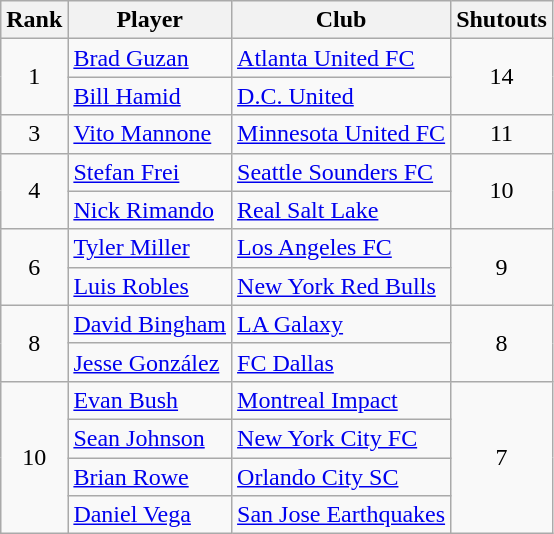<table class="wikitable" style="text-align:center">
<tr>
<th>Rank</th>
<th>Player</th>
<th>Club</th>
<th>Shutouts</th>
</tr>
<tr>
<td rowspan="2">1</td>
<td align="left"> <a href='#'>Brad Guzan</a></td>
<td align="left"><a href='#'>Atlanta United FC</a></td>
<td rowspan="2">14</td>
</tr>
<tr>
<td align="left"> <a href='#'>Bill Hamid</a></td>
<td align="left"><a href='#'>D.C. United</a></td>
</tr>
<tr>
<td>3</td>
<td align="left"> <a href='#'>Vito Mannone</a></td>
<td align="left"><a href='#'>Minnesota United FC</a></td>
<td>11</td>
</tr>
<tr>
<td rowspan="2">4</td>
<td align="left"> <a href='#'>Stefan Frei</a></td>
<td align="left"><a href='#'>Seattle Sounders FC</a></td>
<td rowspan="2">10</td>
</tr>
<tr>
<td align="left"> <a href='#'>Nick Rimando</a></td>
<td align="left"><a href='#'>Real Salt Lake</a></td>
</tr>
<tr>
<td rowspan="2">6</td>
<td align="left"> <a href='#'>Tyler Miller</a></td>
<td align="left"><a href='#'>Los Angeles FC</a></td>
<td rowspan="2">9</td>
</tr>
<tr>
<td align="left"> <a href='#'>Luis Robles</a></td>
<td align="left"><a href='#'>New York Red Bulls</a></td>
</tr>
<tr>
<td rowspan="2">8</td>
<td align="left"> <a href='#'>David Bingham</a></td>
<td align="left"><a href='#'>LA Galaxy</a></td>
<td rowspan="2">8</td>
</tr>
<tr>
<td align="left"> <a href='#'>Jesse González</a></td>
<td align="left"><a href='#'>FC Dallas</a></td>
</tr>
<tr>
<td rowspan="4">10</td>
<td align="left"> <a href='#'>Evan Bush</a></td>
<td align="left"><a href='#'>Montreal Impact</a></td>
<td rowspan="4">7</td>
</tr>
<tr>
<td align="left"> <a href='#'>Sean Johnson</a></td>
<td align="left"><a href='#'>New York City FC</a></td>
</tr>
<tr>
<td align="left"> <a href='#'>Brian Rowe</a></td>
<td align="left"><a href='#'>Orlando City SC</a></td>
</tr>
<tr>
<td align="left"> <a href='#'>Daniel Vega</a></td>
<td align="left"><a href='#'>San Jose Earthquakes</a></td>
</tr>
</table>
